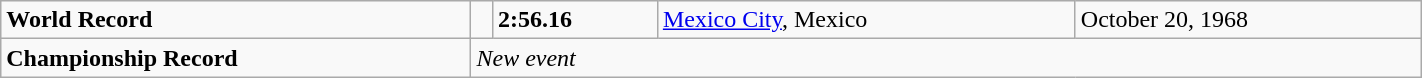<table class="wikitable" width=75%>
<tr>
<td><strong>World Record</strong></td>
<td></td>
<td><strong>2:56.16</strong></td>
<td><a href='#'>Mexico City</a>, Mexico</td>
<td>October 20, 1968</td>
</tr>
<tr>
<td><strong>Championship Record</strong></td>
<td colspan="4"><em>New event</em></td>
</tr>
</table>
